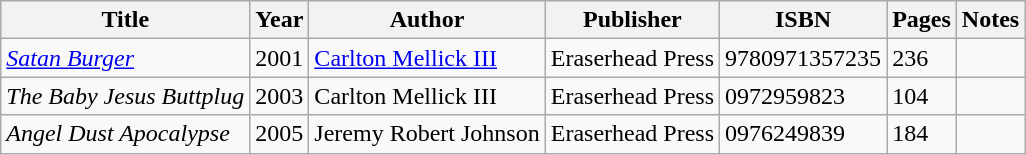<table class="wikitable">
<tr>
<th>Title</th>
<th>Year</th>
<th>Author</th>
<th>Publisher</th>
<th>ISBN</th>
<th>Pages</th>
<th>Notes</th>
</tr>
<tr>
<td><em><a href='#'>Satan Burger</a></em></td>
<td>2001</td>
<td><a href='#'>Carlton Mellick III</a></td>
<td>Eraserhead Press</td>
<td>9780971357235</td>
<td>236</td>
<td></td>
</tr>
<tr>
<td><em>The Baby Jesus Buttplug</em></td>
<td>2003</td>
<td>Carlton Mellick III</td>
<td>Eraserhead Press</td>
<td>0972959823</td>
<td>104</td>
<td></td>
</tr>
<tr>
<td><em>Angel Dust Apocalypse</em></td>
<td>2005</td>
<td>Jeremy Robert Johnson</td>
<td>Eraserhead Press</td>
<td>0976249839</td>
<td>184</td>
<td></td>
</tr>
</table>
